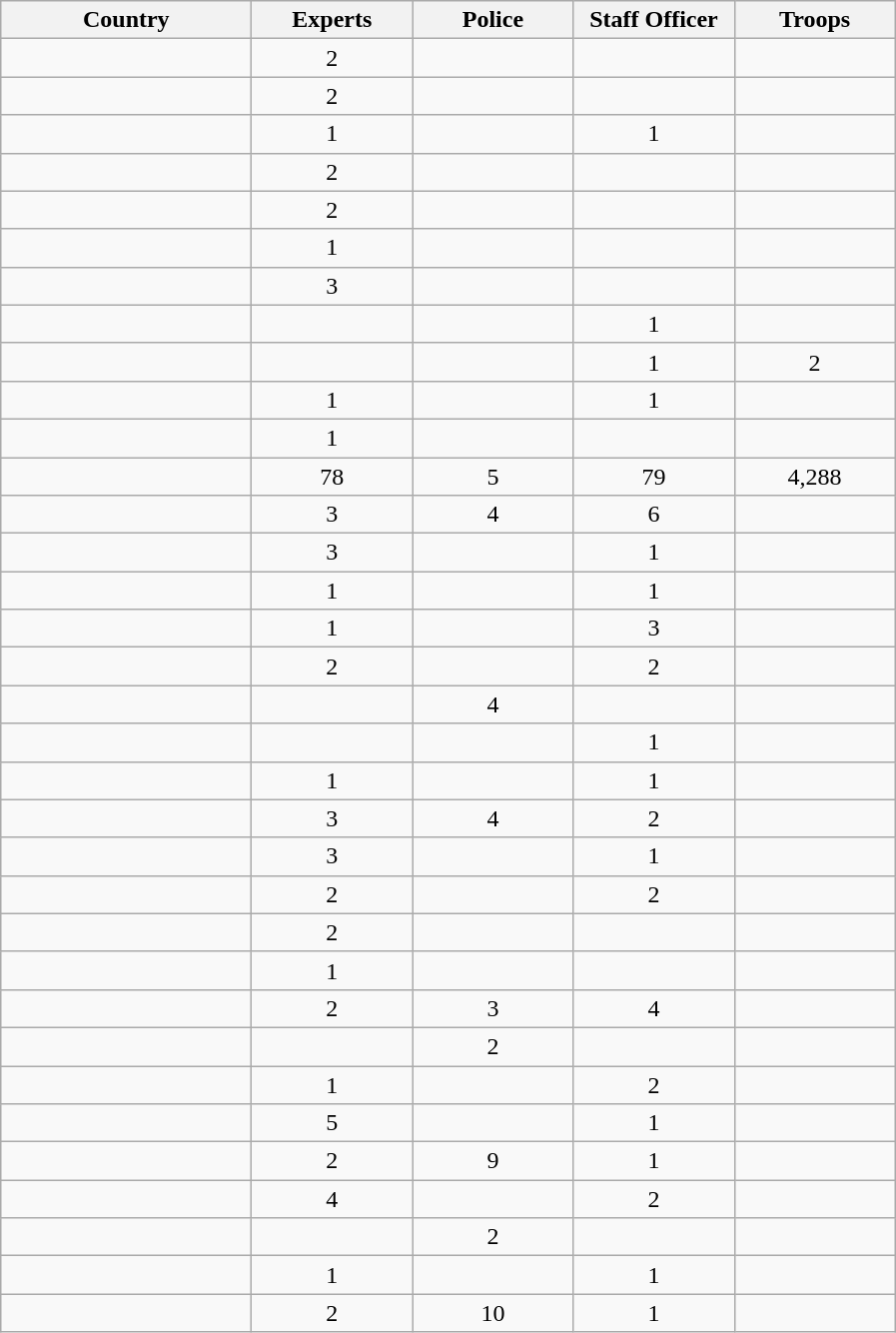<table class="wikitable sortable" border="1">
<tr>
<th scope="col" width="160px">Country</th>
<th scope="col" width="100px">Experts</th>
<th scope="col" width="100px">Police</th>
<th scope="col" width="100px">Staff Officer</th>
<th scope="col" width="100px">Troops</th>
</tr>
<tr>
<td></td>
<td align="center">2</td>
<td align="center"></td>
<td align="center"></td>
<td align="center"></td>
</tr>
<tr>
<td></td>
<td align="center">2</td>
<td align="center"></td>
<td align="center"></td>
<td align="center"></td>
</tr>
<tr>
<td></td>
<td align="center">1</td>
<td align="center"></td>
<td align="center">1</td>
<td align="center"></td>
</tr>
<tr>
<td></td>
<td align="center">2</td>
<td align="center"></td>
<td align="center"></td>
<td align="center"></td>
</tr>
<tr>
<td></td>
<td align="center">2</td>
<td align="center"></td>
<td align="center"></td>
<td align="center"></td>
</tr>
<tr>
<td></td>
<td align="center">1</td>
<td align="center"></td>
<td align="center"></td>
<td align="center"></td>
</tr>
<tr>
<td></td>
<td align="center">3</td>
<td align="center"></td>
<td align="center"></td>
<td align="center"></td>
</tr>
<tr>
<td></td>
<td align="center"></td>
<td align="center"></td>
<td align="center">1</td>
<td align="center"></td>
</tr>
<tr>
<td></td>
<td align="center"></td>
<td align="center"></td>
<td align="center">1</td>
<td align="center">2</td>
</tr>
<tr>
<td></td>
<td align="center">1</td>
<td align="center"></td>
<td align="center">1</td>
<td align="center"></td>
</tr>
<tr>
<td></td>
<td align="center">1</td>
<td align="center"></td>
<td align="center"></td>
<td align="center"></td>
</tr>
<tr>
<td></td>
<td align="center">78</td>
<td align="center">5</td>
<td align="center">79</td>
<td align="center">4,288</td>
</tr>
<tr>
<td></td>
<td align="center">3</td>
<td align="center">4</td>
<td align="center">6</td>
<td align="center"></td>
</tr>
<tr>
<td></td>
<td align="center">3</td>
<td align="center"></td>
<td align="center">1</td>
<td align="center"></td>
</tr>
<tr>
<td></td>
<td align="center">1</td>
<td align="center"></td>
<td align="center">1</td>
<td align="center"></td>
</tr>
<tr>
<td></td>
<td align="center">1</td>
<td align="center"></td>
<td align="center">3</td>
<td align="center"></td>
</tr>
<tr>
<td></td>
<td align="center">2</td>
<td align="center"></td>
<td align="center">2</td>
<td align="center"></td>
</tr>
<tr>
<td></td>
<td align="center"></td>
<td align="center">4</td>
<td align="center"></td>
<td align="center"></td>
</tr>
<tr>
<td></td>
<td align="center"></td>
<td align="center"></td>
<td align="center">1</td>
<td align="center"></td>
</tr>
<tr>
<td></td>
<td align="center">1</td>
<td align="center"></td>
<td align="center">1</td>
<td align="center"></td>
</tr>
<tr>
<td></td>
<td align="center">3</td>
<td align="center">4</td>
<td align="center">2</td>
<td align="center"></td>
</tr>
<tr>
<td></td>
<td align="center">3</td>
<td align="center"></td>
<td align="center">1</td>
<td align="center"></td>
</tr>
<tr>
<td></td>
<td align="center">2</td>
<td align="center"></td>
<td align="center">2</td>
<td align="center"></td>
</tr>
<tr>
<td></td>
<td align="center">2</td>
<td align="center"></td>
<td align="center"></td>
<td align="center"></td>
</tr>
<tr>
<td></td>
<td align="center">1</td>
<td align="center"></td>
<td align="center"></td>
<td align="center"></td>
</tr>
<tr>
<td></td>
<td align="center">2</td>
<td align="center">3</td>
<td align="center">4</td>
<td align="center"></td>
</tr>
<tr>
<td></td>
<td align="center"></td>
<td align="center">2</td>
<td align="center"></td>
<td align="center"></td>
</tr>
<tr>
<td></td>
<td align="center">1</td>
<td align="center"></td>
<td align="center">2</td>
<td align="center"></td>
</tr>
<tr>
<td></td>
<td align="center">5</td>
<td align="center"></td>
<td align="center">1</td>
<td align="center"></td>
</tr>
<tr>
<td></td>
<td align="center">2</td>
<td align="center">9</td>
<td align="center">1</td>
<td align="center"></td>
</tr>
<tr>
<td></td>
<td align="center">4</td>
<td align="center"></td>
<td align="center">2</td>
<td align="center"></td>
</tr>
<tr>
<td></td>
<td align="center"></td>
<td align="center">2</td>
<td align="center"></td>
<td align="center"></td>
</tr>
<tr>
<td></td>
<td align="center">1</td>
<td align="center"></td>
<td align="center">1</td>
<td align="center"></td>
</tr>
<tr>
<td></td>
<td align="center">2</td>
<td align="center">10</td>
<td align="center">1</td>
<td align="center"></td>
</tr>
</table>
